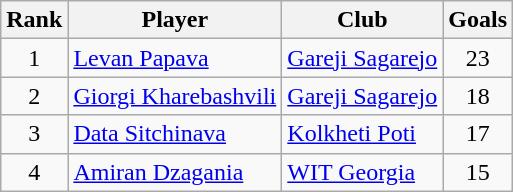<table class="wikitable" style="text-align:center">
<tr>
<th>Rank</th>
<th>Player</th>
<th>Club</th>
<th>Goals</th>
</tr>
<tr>
<td>1</td>
<td align="left"> <a href='#'>Levan Papava</a></td>
<td align="left"><a href='#'>Gareji Sagarejo</a></td>
<td>23</td>
</tr>
<tr>
<td>2</td>
<td align="left"> <a href='#'>Giorgi Kharebashvili</a></td>
<td align="left"><a href='#'>Gareji Sagarejo</a></td>
<td>18</td>
</tr>
<tr>
<td>3</td>
<td align="left"> <a href='#'>Data Sitchinava</a></td>
<td align="left"><a href='#'>Kolkheti Poti</a></td>
<td>17</td>
</tr>
<tr>
<td>4</td>
<td align="left"> <a href='#'>Amiran Dzagania</a></td>
<td align="left"><a href='#'>WIT Georgia</a></td>
<td>15</td>
</tr>
</table>
